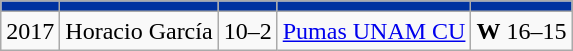<table class="wikitable">
<tr>
<th style=background:#0032A0></th>
<th style=background:#0032A0></th>
<th style=background:#0032A0></th>
<th style=background:#0032A0></th>
<th style=background:#0032A0></th>
</tr>
<tr>
<td>2017</td>
<td>Horacio García</td>
<td>10–2</td>
<td><a href='#'>Pumas UNAM CU</a></td>
<td><strong>W</strong> 16–15</td>
</tr>
</table>
